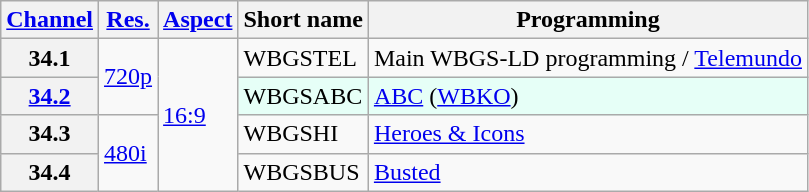<table class="wikitable">
<tr>
<th scope = "col"><a href='#'>Channel</a></th>
<th scope = "col"><a href='#'>Res.</a></th>
<th scope = "col"><a href='#'>Aspect</a></th>
<th scope = "col">Short name</th>
<th scope = "col">Programming</th>
</tr>
<tr>
<th scope = "row">34.1</th>
<td rowspan=2><a href='#'>720p</a></td>
<td rowspan=4><a href='#'>16:9</a></td>
<td>WBGSTEL</td>
<td>Main WBGS-LD programming / <a href='#'>Telemundo</a></td>
</tr>
<tr style="background-color: #E6FFF7;">
<th scope = "row"><a href='#'>34.2</a></th>
<td>WBGSABC</td>
<td><a href='#'>ABC</a> (<a href='#'>WBKO</a>)</td>
</tr>
<tr>
<th scope = "row">34.3</th>
<td rowspan=2><a href='#'>480i</a></td>
<td>WBGSHI</td>
<td><a href='#'>Heroes & Icons</a></td>
</tr>
<tr>
<th scope = "row">34.4</th>
<td>WBGSBUS</td>
<td><a href='#'>Busted</a></td>
</tr>
</table>
